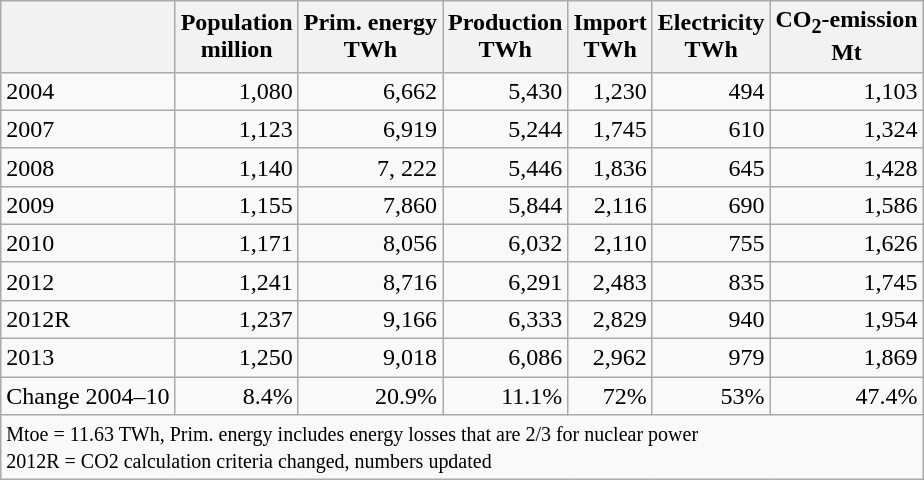<table class="wikitable" style="text-align:right">
<tr>
<th></th>
<th>Population<br>million</th>
<th>Prim. energy<br>TWh</th>
<th>Production<br>TWh</th>
<th>Import<br>TWh</th>
<th>Electricity<br>TWh</th>
<th>CO<sub>2</sub>-emission<br>Mt</th>
</tr>
<tr>
<td align="left">2004</td>
<td>1,080</td>
<td>6,662</td>
<td>5,430</td>
<td>1,230</td>
<td>494</td>
<td>1,103</td>
</tr>
<tr>
<td align="left">2007</td>
<td>1,123</td>
<td>6,919</td>
<td>5,244</td>
<td>1,745</td>
<td>610</td>
<td>1,324</td>
</tr>
<tr>
<td align="left">2008</td>
<td>1,140</td>
<td>7, 222</td>
<td>5,446</td>
<td>1,836</td>
<td>645</td>
<td>1,428</td>
</tr>
<tr>
<td align="left">2009</td>
<td>1,155</td>
<td>7,860</td>
<td>5,844</td>
<td>2,116</td>
<td>690</td>
<td>1,586</td>
</tr>
<tr>
<td align="left">2010</td>
<td>1,171</td>
<td>8,056</td>
<td>6,032</td>
<td>2,110</td>
<td>755</td>
<td>1,626</td>
</tr>
<tr>
<td align="left">2012</td>
<td>1,241</td>
<td>8,716</td>
<td>6,291</td>
<td>2,483</td>
<td>835</td>
<td>1,745</td>
</tr>
<tr>
<td align="left">2012R</td>
<td>1,237</td>
<td>9,166</td>
<td>6,333</td>
<td>2,829</td>
<td>940</td>
<td>1,954</td>
</tr>
<tr>
<td align="left">2013</td>
<td>1,250</td>
<td>9,018</td>
<td>6,086</td>
<td>2,962</td>
<td>979</td>
<td>1,869</td>
</tr>
<tr>
<td align="left">Change 2004–10</td>
<td>8.4%</td>
<td>20.9%</td>
<td>11.1%</td>
<td>72%</td>
<td>53%</td>
<td>47.4%</td>
</tr>
<tr>
<td align="left" colspan=7><small> Mtoe = 11.63 TWh, Prim. energy includes energy losses that are 2/3 for nuclear power</small><br><small>2012R = CO2 calculation criteria changed, numbers updated </small></td>
</tr>
</table>
